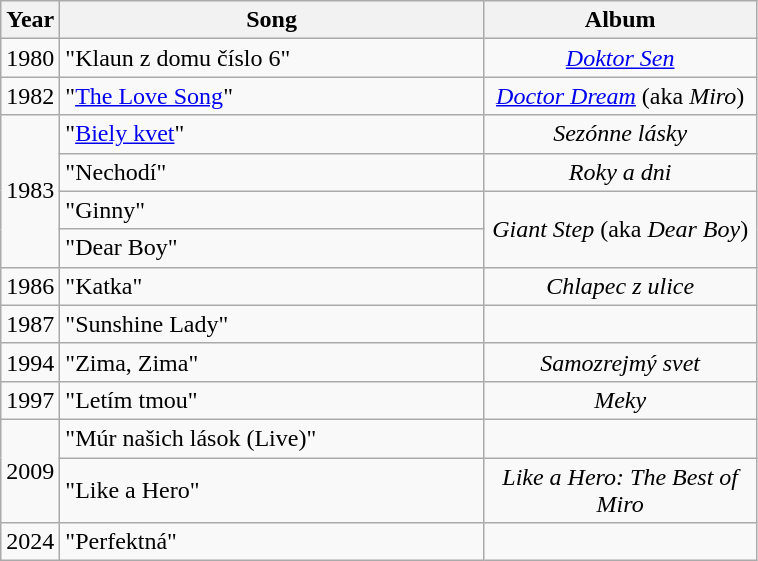<table class="wikitable" style="text-align:center;">
<tr>
<th style="width:20px;">Year</th>
<th style="width:275px;">Song</th>
<th style="width:175px;">Album</th>
</tr>
<tr>
<td>1980</td>
<td align="left">"Klaun z domu číslo 6"</td>
<td><em><a href='#'>Doktor Sen</a></em></td>
</tr>
<tr>
<td>1982</td>
<td align="left">"<a href='#'>The Love Song</a>"</td>
<td><em><a href='#'>Doctor Dream</a></em> (aka <em>Miro</em>)</td>
</tr>
<tr>
<td rowspan="4">1983</td>
<td align="left">"<a href='#'>Biely kvet</a>"</td>
<td><em>Sezónne lásky</em></td>
</tr>
<tr>
<td align="left">"Nechodí"</td>
<td><em>Roky a dni</em></td>
</tr>
<tr>
<td align="left">"Ginny"</td>
<td rowspan="2"><em>Giant Step</em> (aka <em>Dear Boy</em>)</td>
</tr>
<tr>
<td align="left">"Dear Boy"</td>
</tr>
<tr>
<td>1986</td>
<td align="left">"Katka"</td>
<td><em>Chlapec z ulice</em></td>
</tr>
<tr>
<td>1987</td>
<td align="left">"Sunshine Lady"</td>
<td></td>
</tr>
<tr>
<td>1994</td>
<td align="left">"Zima, Zima"</td>
<td><em>Samozrejmý svet</em></td>
</tr>
<tr>
<td>1997</td>
<td align="left">"Letím tmou"</td>
<td><em>Meky</em></td>
</tr>
<tr>
<td rowspan="2">2009</td>
<td align="left">"Múr našich lások (Live)"</td>
<td></td>
</tr>
<tr>
<td align="left">"Like a Hero"</td>
<td><em>Like a Hero: The Best of Miro</em></td>
</tr>
<tr>
<td>2024</td>
<td align="left">"Perfektná"</td>
<td></td>
</tr>
</table>
